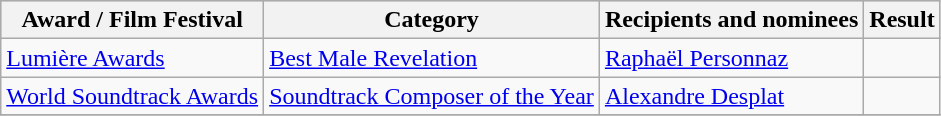<table class="wikitable plainrowheaders sortable">
<tr style="background:#ccc; text-align:center;">
<th scope="col">Award / Film Festival</th>
<th scope="col">Category</th>
<th scope="col">Recipients and nominees</th>
<th scope="col">Result</th>
</tr>
<tr>
<td><a href='#'>Lumière Awards</a></td>
<td><a href='#'>Best Male Revelation</a></td>
<td><a href='#'>Raphaël Personnaz</a></td>
<td></td>
</tr>
<tr>
<td><a href='#'>World Soundtrack Awards</a></td>
<td><a href='#'>Soundtrack Composer of the Year</a></td>
<td><a href='#'>Alexandre Desplat</a></td>
<td></td>
</tr>
<tr>
</tr>
</table>
